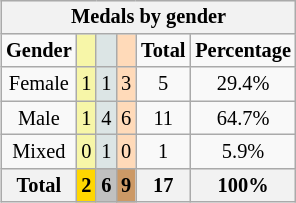<table class=wikitable style="font-size:85%; float:right;text-align:center">
<tr bgcolor=EFEFEF>
<th colspan=6>Medals by gender</th>
</tr>
<tr>
<td><strong>Gender</strong></td>
<td bgcolor=F7F6A8></td>
<td bgcolor=DCE5E5></td>
<td bgcolor=FFDAB9></td>
<td><strong>Total</strong></td>
<td><strong>Percentage</strong></td>
</tr>
<tr>
<td>Female</td>
<td bgcolor=F7F6A8>1</td>
<td bgcolor=DCE5E5>1</td>
<td bgcolor=FFDAB9>3</td>
<td>5</td>
<td>29.4%</td>
</tr>
<tr>
<td>Male</td>
<td bgcolor=F7F6A8>1</td>
<td bgcolor=DCE5E5>4</td>
<td bgcolor=FFDAB9>6</td>
<td>11</td>
<td>64.7%</td>
</tr>
<tr>
<td>Mixed</td>
<td bgcolor=F7F6A8>0</td>
<td bgcolor=DCE5E5>1</td>
<td bgcolor=FFDAB9>0</td>
<td>1</td>
<td>5.9%</td>
</tr>
<tr>
<th>Total</th>
<th style="background:gold;">2</th>
<th style="background:silver;">6</th>
<th style="background:#c96;">9</th>
<th>17</th>
<th>100%</th>
</tr>
</table>
